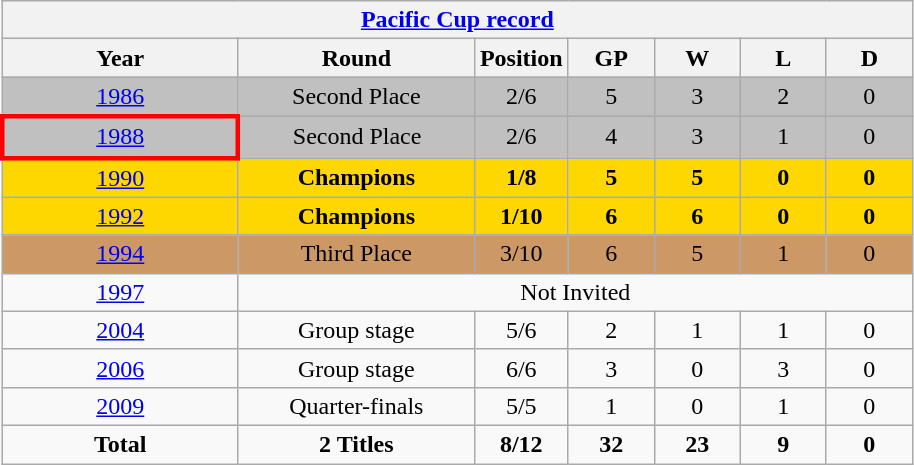<table class="wikitable" style="text-align: center;">
<tr>
<th colspan=9><a href='#'>Pacific Cup record</a></th>
</tr>
<tr>
<th width=150>Year</th>
<th width=150>Round</th>
<th width=50>Position</th>
<th width=50>GP</th>
<th width=50>W</th>
<th width=50>L</th>
<th width=50>D</th>
</tr>
<tr style="background:Silver;">
<td> <a href='#'>1986</a></td>
<td>Second Place</td>
<td>2/6</td>
<td>5</td>
<td>3</td>
<td>2</td>
<td>0</td>
</tr>
<tr style="background:Silver;">
<td style="border: 3px solid red"> <a href='#'>1988</a></td>
<td>Second Place</td>
<td>2/6</td>
<td>4</td>
<td>3</td>
<td>1</td>
<td>0</td>
</tr>
<tr style="background:Gold;">
<td> <a href='#'>1990</a></td>
<td><strong>Champions</strong></td>
<td><strong>1/8</strong></td>
<td><strong>5</strong></td>
<td><strong>5</strong></td>
<td><strong>0</strong></td>
<td><strong>0</strong></td>
</tr>
<tr style="background:Gold;">
<td> <a href='#'>1992</a></td>
<td><strong>Champions</strong></td>
<td><strong>1/10</strong></td>
<td><strong>6</strong></td>
<td><strong>6</strong></td>
<td><strong>0</strong></td>
<td><strong>0</strong></td>
</tr>
<tr style="background:#c96;">
<td> <a href='#'>1994</a></td>
<td>Third Place</td>
<td>3/10</td>
<td>6</td>
<td>5</td>
<td>1</td>
<td>0</td>
</tr>
<tr>
<td> <a href='#'>1997</a></td>
<td colspan="8">Not Invited</td>
</tr>
<tr>
<td> <a href='#'>2004</a></td>
<td>Group stage</td>
<td>5/6</td>
<td>2</td>
<td>1</td>
<td>1</td>
<td>0</td>
</tr>
<tr>
<td> <a href='#'>2006</a></td>
<td>Group stage</td>
<td>6/6</td>
<td>3</td>
<td>0</td>
<td>3</td>
<td>0</td>
</tr>
<tr>
<td> <a href='#'>2009</a></td>
<td>Quarter-finals</td>
<td>5/5</td>
<td>1</td>
<td>0</td>
<td>1</td>
<td>0</td>
</tr>
<tr>
<td><strong>Total</strong></td>
<td><strong>2 Titles</strong></td>
<td><strong>8/12</strong></td>
<td><strong>32</strong></td>
<td><strong>23</strong></td>
<td><strong>9</strong></td>
<td><strong>0</strong></td>
</tr>
</table>
